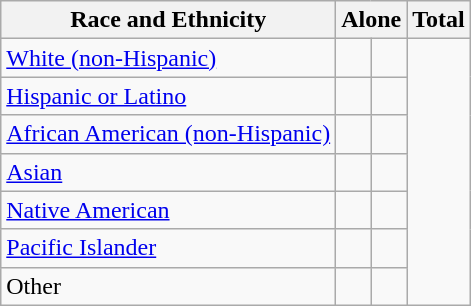<table class="wikitable sortable collapsible"; text-align:right; font-size:80%;">
<tr>
<th>Race and Ethnicity</th>
<th colspan="2" data-sort-type=number>Alone</th>
<th colspan="2" data-sort-type=number>Total</th>
</tr>
<tr>
<td><a href='#'>White (non-Hispanic)</a></td>
<td align=right></td>
<td align=right></td>
</tr>
<tr>
<td><a href='#'>Hispanic or Latino</a></td>
<td align=right></td>
<td align=right></td>
</tr>
<tr>
<td><a href='#'>African American (non-Hispanic)</a></td>
<td align=right></td>
<td align=right></td>
</tr>
<tr>
<td><a href='#'>Asian</a></td>
<td align=right></td>
<td align=right></td>
</tr>
<tr>
<td><a href='#'>Native American</a></td>
<td align=right></td>
<td align=right></td>
</tr>
<tr>
<td><a href='#'>Pacific Islander</a></td>
<td align=right></td>
<td align=right></td>
</tr>
<tr>
<td>Other</td>
<td align=right></td>
<td align=right></td>
</tr>
</table>
